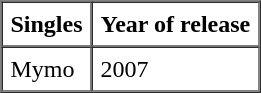<table border="1" cellpadding="5" cellspacing="0" align="left">
<tr>
<th>Singles</th>
<th>Year of release</th>
</tr>
<tr>
<td>Mymo</td>
<td>2007</td>
</tr>
</table>
